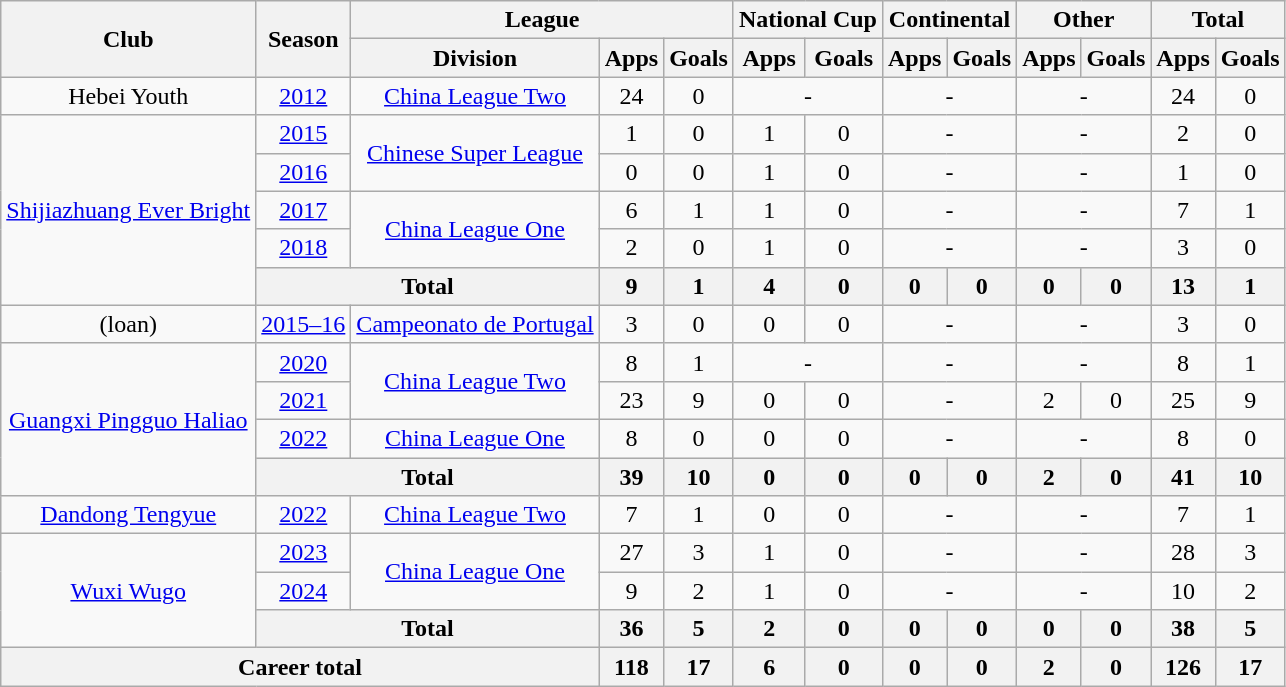<table class="wikitable" style="text-align: center">
<tr>
<th rowspan="2">Club</th>
<th rowspan="2">Season</th>
<th colspan="3">League</th>
<th colspan="2">National Cup</th>
<th colspan="2">Continental</th>
<th colspan="2">Other</th>
<th colspan="2">Total</th>
</tr>
<tr>
<th>Division</th>
<th>Apps</th>
<th>Goals</th>
<th>Apps</th>
<th>Goals</th>
<th>Apps</th>
<th>Goals</th>
<th>Apps</th>
<th>Goals</th>
<th>Apps</th>
<th>Goals</th>
</tr>
<tr>
<td>Hebei Youth</td>
<td><a href='#'>2012</a></td>
<td><a href='#'>China League Two</a></td>
<td>24</td>
<td>0</td>
<td colspan="2">-</td>
<td colspan="2">-</td>
<td colspan="2">-</td>
<td>24</td>
<td>0</td>
</tr>
<tr>
<td rowspan=5><a href='#'>Shijiazhuang Ever Bright</a></td>
<td><a href='#'>2015</a></td>
<td rowspan=2><a href='#'>Chinese Super League</a></td>
<td>1</td>
<td>0</td>
<td>1</td>
<td>0</td>
<td colspan="2">-</td>
<td colspan="2">-</td>
<td>2</td>
<td>0</td>
</tr>
<tr>
<td><a href='#'>2016</a></td>
<td>0</td>
<td>0</td>
<td>1</td>
<td>0</td>
<td colspan="2">-</td>
<td colspan="2">-</td>
<td>1</td>
<td>0</td>
</tr>
<tr>
<td><a href='#'>2017</a></td>
<td rowspan="2"><a href='#'>China League One</a></td>
<td>6</td>
<td>1</td>
<td>1</td>
<td>0</td>
<td colspan="2">-</td>
<td colspan="2">-</td>
<td>7</td>
<td>1</td>
</tr>
<tr>
<td><a href='#'>2018</a></td>
<td>2</td>
<td>0</td>
<td>1</td>
<td>0</td>
<td colspan="2">-</td>
<td colspan="2">-</td>
<td>3</td>
<td>0</td>
</tr>
<tr>
<th colspan=2>Total</th>
<th>9</th>
<th>1</th>
<th>4</th>
<th>0</th>
<th>0</th>
<th>0</th>
<th>0</th>
<th>0</th>
<th>13</th>
<th>1</th>
</tr>
<tr>
<td> (loan)</td>
<td><a href='#'>2015–16</a></td>
<td><a href='#'>Campeonato de Portugal</a></td>
<td>3</td>
<td>0</td>
<td>0</td>
<td>0</td>
<td colspan="2">-</td>
<td colspan="2">-</td>
<td>3</td>
<td>0</td>
</tr>
<tr>
<td rowspan=4><a href='#'>Guangxi Pingguo Haliao</a></td>
<td><a href='#'>2020</a></td>
<td rowspan=2><a href='#'>China League Two</a></td>
<td>8</td>
<td>1</td>
<td colspan="2">-</td>
<td colspan="2">-</td>
<td colspan="2">-</td>
<td>8</td>
<td>1</td>
</tr>
<tr>
<td><a href='#'>2021</a></td>
<td>23</td>
<td>9</td>
<td>0</td>
<td>0</td>
<td colspan="2">-</td>
<td>2</td>
<td>0</td>
<td>25</td>
<td>9</td>
</tr>
<tr>
<td><a href='#'>2022</a></td>
<td><a href='#'>China League One</a></td>
<td>8</td>
<td>0</td>
<td>0</td>
<td>0</td>
<td colspan="2">-</td>
<td colspan="2">-</td>
<td>8</td>
<td>0</td>
</tr>
<tr>
<th colspan=2>Total</th>
<th>39</th>
<th>10</th>
<th>0</th>
<th>0</th>
<th>0</th>
<th>0</th>
<th>2</th>
<th>0</th>
<th>41</th>
<th>10</th>
</tr>
<tr>
<td><a href='#'>Dandong Tengyue</a></td>
<td><a href='#'>2022</a></td>
<td><a href='#'>China League Two</a></td>
<td>7</td>
<td>1</td>
<td>0</td>
<td>0</td>
<td colspan="2">-</td>
<td colspan="2">-</td>
<td>7</td>
<td>1</td>
</tr>
<tr>
<td rowspan=3><a href='#'>Wuxi Wugo</a></td>
<td><a href='#'>2023</a></td>
<td rowspan=2><a href='#'>China League One</a></td>
<td>27</td>
<td>3</td>
<td>1</td>
<td>0</td>
<td colspan="2">-</td>
<td colspan="2">-</td>
<td>28</td>
<td>3</td>
</tr>
<tr>
<td><a href='#'>2024</a></td>
<td>9</td>
<td>2</td>
<td>1</td>
<td>0</td>
<td colspan="2">-</td>
<td colspan="2">-</td>
<td>10</td>
<td>2</td>
</tr>
<tr>
<th colspan=2>Total</th>
<th>36</th>
<th>5</th>
<th>2</th>
<th>0</th>
<th>0</th>
<th>0</th>
<th>0</th>
<th>0</th>
<th>38</th>
<th>5</th>
</tr>
<tr>
<th colspan=3>Career total</th>
<th>118</th>
<th>17</th>
<th>6</th>
<th>0</th>
<th>0</th>
<th>0</th>
<th>2</th>
<th>0</th>
<th>126</th>
<th>17</th>
</tr>
</table>
